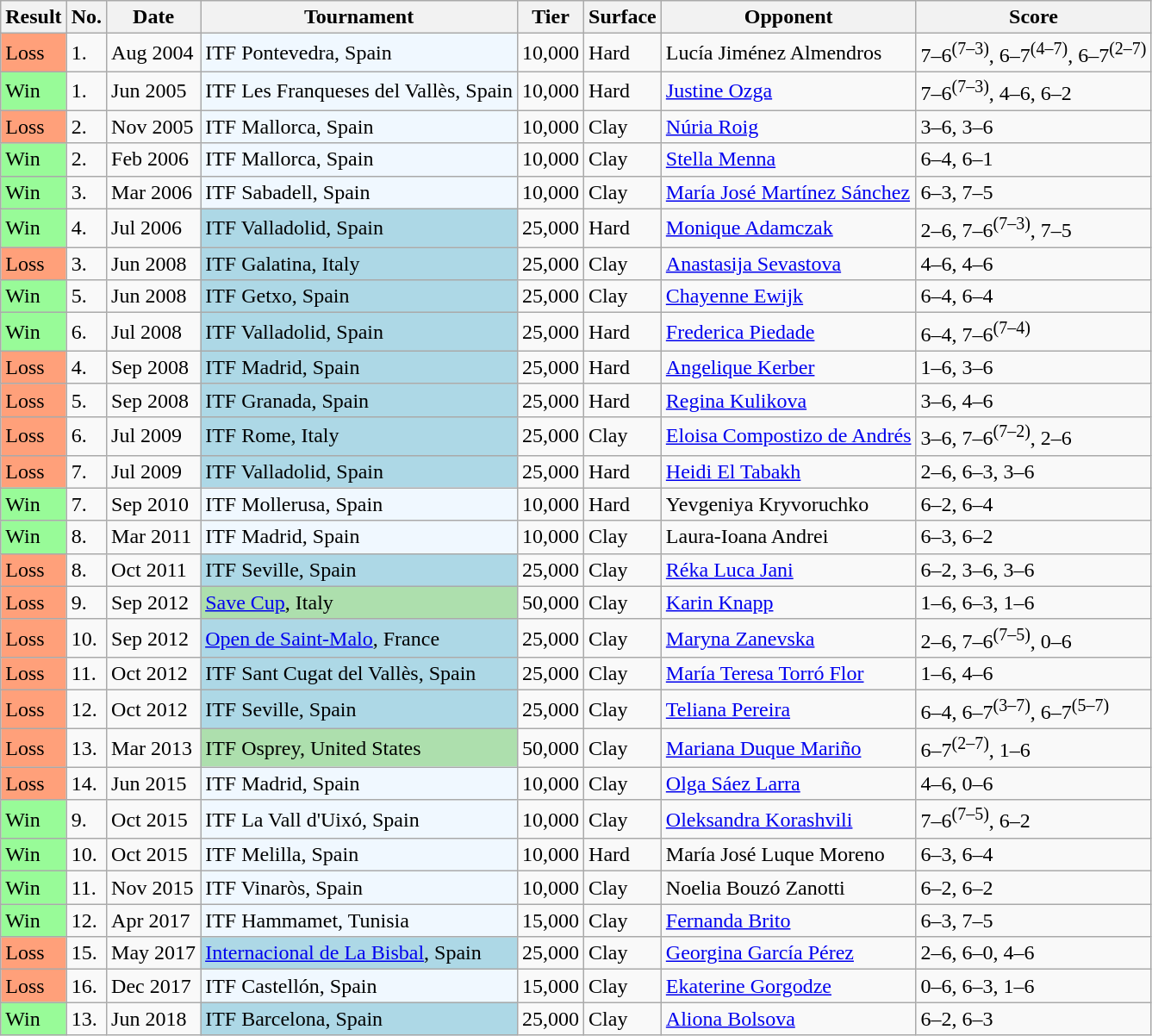<table class="sortable wikitable">
<tr>
<th>Result</th>
<th class="unsortable">No.</th>
<th>Date</th>
<th>Tournament</th>
<th>Tier</th>
<th>Surface</th>
<th>Opponent</th>
<th class="unsortable">Score</th>
</tr>
<tr>
<td style="background:#ffa07a;">Loss</td>
<td>1.</td>
<td>Aug 2004</td>
<td style="background:#f0f8ff;">ITF Pontevedra, Spain</td>
<td>10,000</td>
<td>Hard</td>
<td> Lucía Jiménez Almendros</td>
<td>7–6<sup>(7–3)</sup>, 6–7<sup>(4–7)</sup>, 6–7<sup>(2–7)</sup></td>
</tr>
<tr>
<td style="background:#98fb98;">Win</td>
<td>1.</td>
<td>Jun 2005</td>
<td style="background:#f0f8ff;">ITF Les Franqueses del Vallès, Spain</td>
<td>10,000</td>
<td>Hard</td>
<td> <a href='#'>Justine Ozga</a></td>
<td>7–6<sup>(7–3)</sup>, 4–6, 6–2</td>
</tr>
<tr>
<td style="background:#ffa07a;">Loss</td>
<td>2.</td>
<td>Nov 2005</td>
<td style="background:#f0f8ff;">ITF Mallorca, Spain</td>
<td>10,000</td>
<td>Clay</td>
<td> <a href='#'>Núria Roig</a></td>
<td>3–6, 3–6</td>
</tr>
<tr>
<td style="background:#98fb98;">Win</td>
<td>2.</td>
<td>Feb 2006</td>
<td style="background:#f0f8ff;">ITF Mallorca, Spain</td>
<td>10,000</td>
<td>Clay</td>
<td> <a href='#'>Stella Menna</a></td>
<td>6–4, 6–1</td>
</tr>
<tr>
<td style="background:#98fb98;">Win</td>
<td>3.</td>
<td>Mar 2006</td>
<td style="background:#f0f8ff;">ITF Sabadell, Spain</td>
<td>10,000</td>
<td>Clay</td>
<td> <a href='#'>María José Martínez Sánchez</a></td>
<td>6–3, 7–5</td>
</tr>
<tr>
<td style="background:#98fb98;">Win</td>
<td>4.</td>
<td>Jul 2006</td>
<td style="background:lightblue;">ITF Valladolid, Spain</td>
<td>25,000</td>
<td>Hard</td>
<td> <a href='#'>Monique Adamczak</a></td>
<td>2–6, 7–6<sup>(7–3)</sup>, 7–5</td>
</tr>
<tr>
<td style="background:#ffa07a;">Loss</td>
<td>3.</td>
<td>Jun 2008</td>
<td style="background:lightblue;">ITF Galatina, Italy</td>
<td>25,000</td>
<td>Clay</td>
<td> <a href='#'>Anastasija Sevastova</a></td>
<td>4–6, 4–6</td>
</tr>
<tr>
<td style="background:#98fb98;">Win</td>
<td>5.</td>
<td>Jun 2008</td>
<td style="background:lightblue;">ITF Getxo, Spain</td>
<td>25,000</td>
<td>Clay</td>
<td> <a href='#'>Chayenne Ewijk</a></td>
<td>6–4, 6–4</td>
</tr>
<tr>
<td style="background:#98fb98;">Win</td>
<td>6.</td>
<td>Jul 2008</td>
<td style="background:lightblue;">ITF Valladolid, Spain</td>
<td>25,000</td>
<td>Hard</td>
<td> <a href='#'>Frederica Piedade</a></td>
<td>6–4, 7–6<sup>(7–4)</sup></td>
</tr>
<tr>
<td style="background:#ffa07a;">Loss</td>
<td>4.</td>
<td>Sep 2008</td>
<td style="background:lightblue;">ITF Madrid, Spain</td>
<td>25,000</td>
<td>Hard</td>
<td> <a href='#'>Angelique Kerber</a></td>
<td>1–6, 3–6</td>
</tr>
<tr>
<td style="background:#ffa07a;">Loss</td>
<td>5.</td>
<td>Sep 2008</td>
<td style="background:lightblue;">ITF Granada, Spain</td>
<td>25,000</td>
<td>Hard</td>
<td> <a href='#'>Regina Kulikova</a></td>
<td>3–6, 4–6</td>
</tr>
<tr>
<td style="background:#ffa07a;">Loss</td>
<td>6.</td>
<td>Jul 2009</td>
<td style="background:lightblue;">ITF Rome, Italy</td>
<td>25,000</td>
<td>Clay</td>
<td> <a href='#'>Eloisa Compostizo de Andrés</a></td>
<td>3–6, 7–6<sup>(7–2)</sup>, 2–6</td>
</tr>
<tr>
<td style="background:#ffa07a;">Loss</td>
<td>7.</td>
<td>Jul 2009</td>
<td style="background:lightblue;">ITF Valladolid, Spain</td>
<td>25,000</td>
<td>Hard</td>
<td> <a href='#'>Heidi El Tabakh</a></td>
<td>2–6, 6–3, 3–6</td>
</tr>
<tr>
<td style="background:#98fb98;">Win</td>
<td>7.</td>
<td>Sep 2010</td>
<td style="background:#f0f8ff;">ITF Mollerusa, Spain</td>
<td>10,000</td>
<td>Hard</td>
<td> Yevgeniya Kryvoruchko</td>
<td>6–2, 6–4</td>
</tr>
<tr>
<td style="background:#98fb98;">Win</td>
<td>8.</td>
<td>Mar 2011</td>
<td style="background:#f0f8ff;">ITF Madrid, Spain</td>
<td>10,000</td>
<td>Clay</td>
<td> Laura-Ioana Andrei</td>
<td>6–3, 6–2</td>
</tr>
<tr>
<td style="background:#ffa07a;">Loss</td>
<td>8.</td>
<td>Oct 2011</td>
<td style="background:lightblue;">ITF Seville, Spain</td>
<td>25,000</td>
<td>Clay</td>
<td> <a href='#'>Réka Luca Jani</a></td>
<td>6–2, 3–6, 3–6</td>
</tr>
<tr>
<td style="background:#ffa07a;">Loss</td>
<td>9.</td>
<td>Sep 2012</td>
<td style="background:#addfad;"><a href='#'>Save Cup</a>, Italy</td>
<td>50,000</td>
<td>Clay</td>
<td> <a href='#'>Karin Knapp</a></td>
<td>1–6, 6–3, 1–6</td>
</tr>
<tr>
<td style="background:#ffa07a;">Loss</td>
<td>10.</td>
<td>Sep 2012</td>
<td style="background:lightblue;"><a href='#'>Open de Saint-Malo</a>, France</td>
<td>25,000</td>
<td>Clay</td>
<td> <a href='#'>Maryna Zanevska</a></td>
<td>2–6, 7–6<sup>(7–5)</sup>, 0–6</td>
</tr>
<tr>
<td style="background:#ffa07a;">Loss</td>
<td>11.</td>
<td>Oct 2012</td>
<td style="background:lightblue;">ITF Sant Cugat del Vallès, Spain</td>
<td>25,000</td>
<td>Clay</td>
<td> <a href='#'>María Teresa Torró Flor</a></td>
<td>1–6, 4–6</td>
</tr>
<tr>
<td style="background:#ffa07a;">Loss</td>
<td>12.</td>
<td>Oct 2012</td>
<td style="background:lightblue;">ITF Seville, Spain</td>
<td>25,000</td>
<td>Clay</td>
<td> <a href='#'>Teliana Pereira</a></td>
<td>6–4, 6–7<sup>(3–7)</sup>, 6–7<sup>(5–7)</sup></td>
</tr>
<tr>
<td style="background:#ffa07a;">Loss</td>
<td>13.</td>
<td>Mar 2013</td>
<td style="background:#addfad;">ITF Osprey, United States</td>
<td>50,000</td>
<td>Clay</td>
<td> <a href='#'>Mariana Duque Mariño</a></td>
<td>6–7<sup>(2–7)</sup>, 1–6</td>
</tr>
<tr>
<td style="background:#ffa07a;">Loss</td>
<td>14.</td>
<td>Jun 2015</td>
<td style="background:#f0f8ff;">ITF Madrid, Spain</td>
<td>10,000</td>
<td>Clay</td>
<td> <a href='#'>Olga Sáez Larra</a></td>
<td>4–6, 0–6</td>
</tr>
<tr>
<td style="background:#98fb98;">Win</td>
<td>9.</td>
<td>Oct 2015</td>
<td style="background:#f0f8ff;">ITF La Vall d'Uixó, Spain</td>
<td>10,000</td>
<td>Clay</td>
<td> <a href='#'>Oleksandra Korashvili</a></td>
<td>7–6<sup>(7–5)</sup>, 6–2</td>
</tr>
<tr>
<td style="background:#98fb98;">Win</td>
<td>10.</td>
<td>Oct 2015</td>
<td style="background:#f0f8ff;">ITF Melilla, Spain</td>
<td>10,000</td>
<td>Hard</td>
<td> María José Luque Moreno</td>
<td>6–3, 6–4</td>
</tr>
<tr>
<td style="background:#98fb98;">Win</td>
<td>11.</td>
<td>Nov 2015</td>
<td style="background:#f0f8ff;">ITF Vinaròs, Spain</td>
<td>10,000</td>
<td>Clay</td>
<td> Noelia Bouzó Zanotti</td>
<td>6–2, 6–2</td>
</tr>
<tr>
<td style="background:#98fb98;">Win</td>
<td>12.</td>
<td>Apr 2017</td>
<td style="background:#f0f8ff;">ITF Hammamet, Tunisia</td>
<td>15,000</td>
<td>Clay</td>
<td> <a href='#'>Fernanda Brito</a></td>
<td>6–3, 7–5</td>
</tr>
<tr>
<td style="background:#ffa07a;">Loss</td>
<td>15.</td>
<td>May 2017</td>
<td style="background:lightblue;"><a href='#'>Internacional de La Bisbal</a>, Spain</td>
<td>25,000</td>
<td>Clay</td>
<td> <a href='#'>Georgina García Pérez</a></td>
<td>2–6, 6–0, 4–6</td>
</tr>
<tr>
<td style="background:#ffa07a;">Loss</td>
<td>16.</td>
<td>Dec 2017</td>
<td style="background:#f0f8ff;">ITF Castellón, Spain</td>
<td>15,000</td>
<td>Clay</td>
<td> <a href='#'>Ekaterine Gorgodze</a></td>
<td>0–6, 6–3, 1–6</td>
</tr>
<tr>
<td style="background:#98fb98;">Win</td>
<td>13.</td>
<td>Jun 2018</td>
<td style="background:lightblue;">ITF Barcelona, Spain</td>
<td>25,000</td>
<td>Clay</td>
<td> <a href='#'>Aliona Bolsova</a></td>
<td>6–2, 6–3</td>
</tr>
</table>
